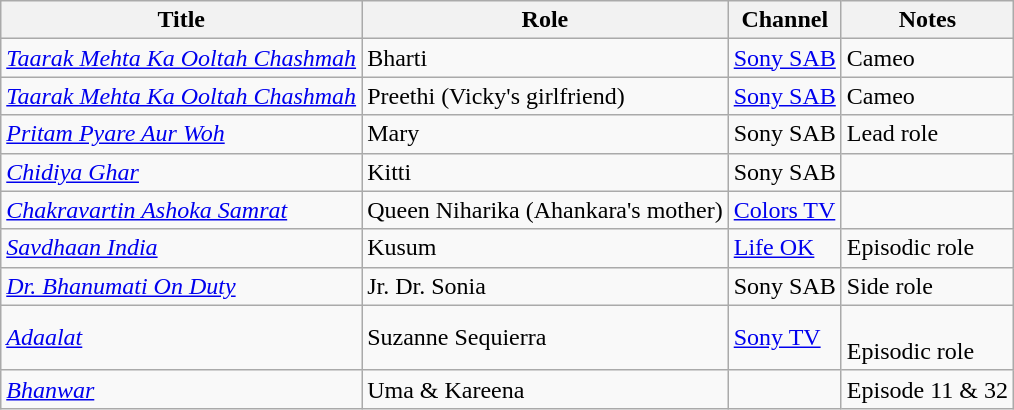<table class="wikitable">
<tr>
<th>Title</th>
<th>Role</th>
<th>Channel</th>
<th>Notes</th>
</tr>
<tr>
<td><em><a href='#'>Taarak Mehta Ka Ooltah Chashmah</a></em></td>
<td>Bharti</td>
<td><a href='#'>Sony SAB</a></td>
<td>Cameo</td>
</tr>
<tr>
<td><em><a href='#'>Taarak Mehta Ka Ooltah Chashmah</a></em></td>
<td>Preethi (Vicky's girlfriend)</td>
<td><a href='#'>Sony SAB</a></td>
<td>Cameo</td>
</tr>
<tr>
<td><em><a href='#'>Pritam Pyare Aur Woh</a></em></td>
<td>Mary</td>
<td>Sony SAB</td>
<td>Lead role</td>
</tr>
<tr>
<td><em><a href='#'>Chidiya Ghar</a></em></td>
<td>Kitti</td>
<td>Sony SAB</td>
<td></td>
</tr>
<tr>
<td><em><a href='#'>Chakravartin Ashoka Samrat</a></em></td>
<td>Queen Niharika (Ahankara's mother)</td>
<td><a href='#'>Colors TV</a></td>
<td></td>
</tr>
<tr>
<td><em><a href='#'>Savdhaan India</a></em></td>
<td>Kusum</td>
<td><a href='#'>Life OK</a></td>
<td>Episodic role</td>
</tr>
<tr>
<td><em><a href='#'>Dr. Bhanumati On Duty</a></em></td>
<td>Jr. Dr. Sonia</td>
<td>Sony SAB</td>
<td>Side role</td>
</tr>
<tr>
<td><em><a href='#'>Adaalat</a></em></td>
<td>Suzanne Sequierra</td>
<td><a href='#'>Sony TV</a></td>
<td><br>Episodic role</td>
</tr>
<tr>
<td><em><a href='#'>Bhanwar</a></em></td>
<td>Uma & Kareena</td>
<td></td>
<td>Episode 11 & 32</td>
</tr>
</table>
